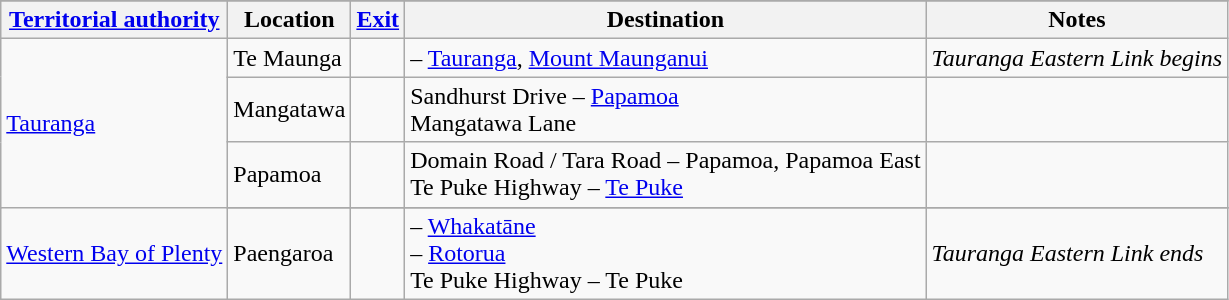<table class="wikitable">
<tr>
</tr>
<tr>
<th><a href='#'>Territorial authority</a></th>
<th>Location</th>
<th><a href='#'>Exit</a></th>
<th>Destination</th>
<th>Notes</th>
</tr>
<tr>
<td rowspan=3><a href='#'>Tauranga</a></td>
<td>Te Maunga</td>
<td></td>
<td> – <a href='#'>Tauranga</a>, <a href='#'>Mount Maunganui</a><br></td>
<td><em>Tauranga Eastern Link begins</em></td>
</tr>
<tr>
<td>Mangatawa</td>
<td></td>
<td>Sandhurst Drive – <a href='#'>Papamoa</a><br>Mangatawa Lane</td>
<td></td>
</tr>
<tr>
<td>Papamoa</td>
<td></td>
<td>Domain Road / Tara Road – Papamoa, Papamoa East<br>Te Puke Highway – <a href='#'>Te Puke</a></td>
<td></td>
</tr>
<tr>
<td rowspan=2><a href='#'>Western Bay of Plenty</a></td>
</tr>
<tr>
<td>Paengaroa</td>
<td></td>
<td> – <a href='#'>Whakatāne</a><br> – <a href='#'>Rotorua</a><br>Te Puke Highway – Te Puke</td>
<td><em>Tauranga Eastern Link ends</em></td>
</tr>
</table>
